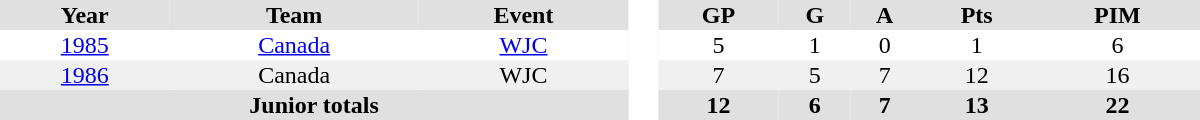<table border="0" cellpadding="1" cellspacing="0" style="text-align:center; width:50em">
<tr ALIGN="center" bgcolor="#e0e0e0">
<th>Year</th>
<th>Team</th>
<th>Event</th>
<th rowspan="99" bgcolor="#ffffff"> </th>
<th>GP</th>
<th>G</th>
<th>A</th>
<th>Pts</th>
<th>PIM</th>
</tr>
<tr>
<td><a href='#'>1985</a></td>
<td><a href='#'>Canada</a></td>
<td><a href='#'>WJC</a></td>
<td>5</td>
<td>1</td>
<td>0</td>
<td>1</td>
<td>6</td>
</tr>
<tr bgcolor="#f0f0f0">
<td><a href='#'>1986</a></td>
<td>Canada</td>
<td>WJC</td>
<td>7</td>
<td>5</td>
<td>7</td>
<td>12</td>
<td>16</td>
</tr>
<tr bgcolor="#e0e0e0">
<th colspan=3>Junior totals</th>
<th>12</th>
<th>6</th>
<th>7</th>
<th>13</th>
<th>22</th>
</tr>
</table>
